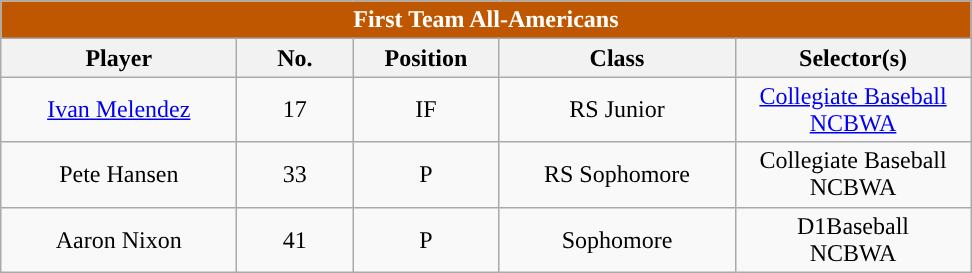<table class="wikitable" style="text-align:center">
<tr>
<td colspan="5" style= "background: #BF5700; color:white"><strong>First Team All-Americans</strong></td>
</tr>
<tr>
<th style="width:150px; ">Player</th>
<th style="width:70px; ">No.</th>
<th style="width:90px; ">Position</th>
<th style="width:150px; ">Class</th>
<th style="width:150px; ">Selector(s)</th>
</tr>
<tr>
<td><a href='#'>Ivan Melendez</a></td>
<td>17</td>
<td>IF</td>
<td>RS Junior</td>
<td><a href='#'>Collegiate Baseball</a><br><a href='#'>NCBWA</a></td>
</tr>
<tr>
<td>Pete Hansen</td>
<td>33</td>
<td>P</td>
<td>RS Sophomore</td>
<td>Collegiate Baseball<br>NCBWA</td>
</tr>
<tr>
<td>Aaron Nixon</td>
<td>41</td>
<td>P</td>
<td>Sophomore</td>
<td>D1Baseball<br>NCBWA</td>
</tr>
</table>
